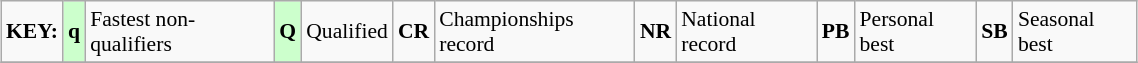<table class="wikitable" style="margin:0.5em auto; font-size:90%;position:relative;" width=60%>
<tr>
<td><strong>KEY:</strong></td>
<td bgcolor=ccffcc align=center><strong>q</strong></td>
<td>Fastest non-qualifiers</td>
<td bgcolor=ccffcc align=center><strong>Q</strong></td>
<td>Qualified</td>
<td align=center><strong>CR</strong></td>
<td>Championships record</td>
<td align=center><strong>NR</strong></td>
<td>National record</td>
<td align=center><strong>PB</strong></td>
<td>Personal best</td>
<td align=center><strong>SB</strong></td>
<td>Seasonal best</td>
</tr>
<tr>
</tr>
</table>
